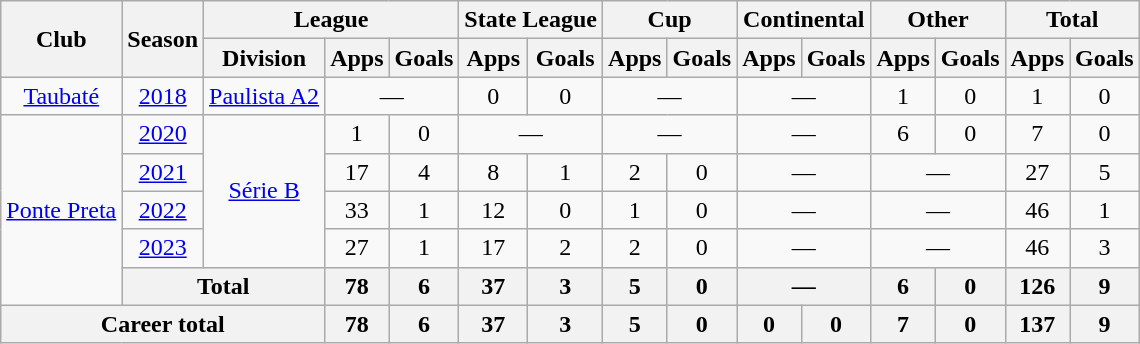<table class="wikitable" style="text-align: center;">
<tr>
<th rowspan="2">Club</th>
<th rowspan="2">Season</th>
<th colspan="3">League</th>
<th colspan="2">State League</th>
<th colspan="2">Cup</th>
<th colspan="2">Continental</th>
<th colspan="2">Other</th>
<th colspan="2">Total</th>
</tr>
<tr>
<th>Division</th>
<th>Apps</th>
<th>Goals</th>
<th>Apps</th>
<th>Goals</th>
<th>Apps</th>
<th>Goals</th>
<th>Apps</th>
<th>Goals</th>
<th>Apps</th>
<th>Goals</th>
<th>Apps</th>
<th>Goals</th>
</tr>
<tr>
<td valign="center"><a href='#'>Taubaté</a></td>
<td><a href='#'>2018</a></td>
<td><a href='#'>Paulista A2</a></td>
<td colspan="2">—</td>
<td>0</td>
<td>0</td>
<td colspan="2">—</td>
<td colspan="2">—</td>
<td>1</td>
<td>0</td>
<td>1</td>
<td>0</td>
</tr>
<tr>
<td rowspan="5" valign="center"><a href='#'>Ponte Preta</a></td>
<td><a href='#'>2020</a></td>
<td rowspan="4"><a href='#'>Série B</a></td>
<td>1</td>
<td>0</td>
<td colspan="2">—</td>
<td colspan="2">—</td>
<td colspan="2">—</td>
<td>6</td>
<td>0</td>
<td>7</td>
<td>0</td>
</tr>
<tr>
<td><a href='#'>2021</a></td>
<td>17</td>
<td>4</td>
<td>8</td>
<td>1</td>
<td>2</td>
<td>0</td>
<td colspan="2">—</td>
<td colspan="2">—</td>
<td>27</td>
<td>5</td>
</tr>
<tr>
<td><a href='#'>2022</a></td>
<td>33</td>
<td>1</td>
<td>12</td>
<td>0</td>
<td>1</td>
<td>0</td>
<td colspan="2">—</td>
<td colspan="2">—</td>
<td>46</td>
<td>1</td>
</tr>
<tr>
<td><a href='#'>2023</a></td>
<td>27</td>
<td>1</td>
<td>17</td>
<td>2</td>
<td>2</td>
<td>0</td>
<td colspan="2">—</td>
<td colspan="2">—</td>
<td>46</td>
<td>3</td>
</tr>
<tr>
<th colspan="2">Total</th>
<th>78</th>
<th>6</th>
<th>37</th>
<th>3</th>
<th>5</th>
<th>0</th>
<th colspan="2">—</th>
<th>6</th>
<th>0</th>
<th>126</th>
<th>9</th>
</tr>
<tr>
<th colspan="3"><strong>Career total</strong></th>
<th>78</th>
<th>6</th>
<th>37</th>
<th>3</th>
<th>5</th>
<th>0</th>
<th>0</th>
<th>0</th>
<th>7</th>
<th>0</th>
<th>137</th>
<th>9</th>
</tr>
</table>
